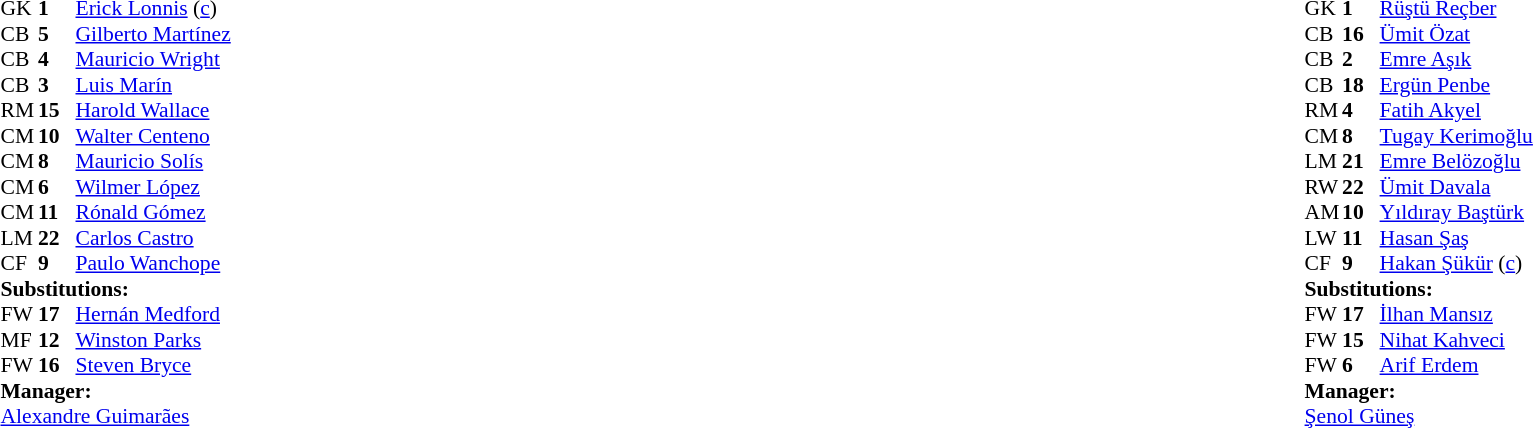<table width="100%">
<tr>
<td valign="top" width="50%"><br><table style="font-size: 90%" cellspacing="0" cellpadding="0">
<tr>
<th width="25"></th>
<th width="25"></th>
</tr>
<tr>
<td>GK</td>
<td><strong>1</strong></td>
<td><a href='#'>Erick Lonnis</a> (<a href='#'>c</a>)</td>
</tr>
<tr>
<td>CB</td>
<td><strong>5</strong></td>
<td><a href='#'>Gilberto Martínez</a></td>
<td></td>
</tr>
<tr>
<td>CB</td>
<td><strong>4</strong></td>
<td><a href='#'>Mauricio Wright</a></td>
</tr>
<tr>
<td>CB</td>
<td><strong>3</strong></td>
<td><a href='#'>Luis Marín</a></td>
</tr>
<tr>
<td>RM</td>
<td><strong>15</strong></td>
<td><a href='#'>Harold Wallace</a></td>
<td></td>
<td></td>
</tr>
<tr>
<td>CM</td>
<td><strong>10</strong></td>
<td><a href='#'>Walter Centeno</a></td>
<td></td>
<td></td>
</tr>
<tr>
<td>CM</td>
<td><strong>8</strong></td>
<td><a href='#'>Mauricio Solís</a></td>
</tr>
<tr>
<td>CM</td>
<td><strong>6</strong></td>
<td><a href='#'>Wilmer López</a></td>
<td></td>
<td></td>
</tr>
<tr>
<td>CM</td>
<td><strong>11</strong></td>
<td><a href='#'>Rónald Gómez</a></td>
</tr>
<tr>
<td>LM</td>
<td><strong>22</strong></td>
<td><a href='#'>Carlos Castro</a></td>
<td></td>
</tr>
<tr>
<td>CF</td>
<td><strong>9</strong></td>
<td><a href='#'>Paulo Wanchope</a></td>
</tr>
<tr>
<td colspan=3><strong>Substitutions:</strong></td>
</tr>
<tr>
<td>FW</td>
<td><strong>17</strong></td>
<td><a href='#'>Hernán Medford</a></td>
<td></td>
<td></td>
</tr>
<tr>
<td>MF</td>
<td><strong>12</strong></td>
<td><a href='#'>Winston Parks</a></td>
<td></td>
<td></td>
</tr>
<tr>
<td>FW</td>
<td><strong>16</strong></td>
<td><a href='#'>Steven Bryce</a></td>
<td></td>
<td></td>
</tr>
<tr>
<td colspan=3><strong>Manager:</strong></td>
</tr>
<tr>
<td colspan="4"><a href='#'>Alexandre Guimarães</a></td>
</tr>
</table>
</td>
<td></td>
<td valign="top" width="50%"><br><table style="font-size: 90%" cellspacing="0" cellpadding="0" align=center>
<tr>
<th width="25"></th>
<th width="25"></th>
</tr>
<tr>
<td>GK</td>
<td><strong>1</strong></td>
<td><a href='#'>Rüştü Reçber</a></td>
</tr>
<tr>
<td>CB</td>
<td><strong>16</strong></td>
<td><a href='#'>Ümit Özat</a></td>
</tr>
<tr>
<td>CB</td>
<td><strong>2</strong></td>
<td><a href='#'>Emre Aşık</a></td>
<td></td>
</tr>
<tr>
<td>CB</td>
<td><strong>18</strong></td>
<td><a href='#'>Ergün Penbe</a></td>
</tr>
<tr>
<td>RM</td>
<td><strong>4</strong></td>
<td><a href='#'>Fatih Akyel</a></td>
</tr>
<tr>
<td>CM</td>
<td><strong>8</strong></td>
<td><a href='#'>Tugay Kerimoğlu</a></td>
<td></td>
<td></td>
</tr>
<tr>
<td>LM</td>
<td><strong>21</strong></td>
<td><a href='#'>Emre Belözoğlu</a></td>
<td></td>
</tr>
<tr>
<td>RW</td>
<td><strong>22</strong></td>
<td><a href='#'>Ümit Davala</a></td>
</tr>
<tr>
<td>AM</td>
<td><strong>10</strong></td>
<td><a href='#'>Yıldıray Baştürk</a></td>
<td></td>
<td></td>
</tr>
<tr>
<td>LW</td>
<td><strong>11</strong></td>
<td><a href='#'>Hasan Şaş</a></td>
</tr>
<tr>
<td>CF</td>
<td><strong>9</strong></td>
<td><a href='#'>Hakan Şükür</a> (<a href='#'>c</a>)</td>
<td></td>
<td></td>
</tr>
<tr>
<td colspan=3><strong>Substitutions:</strong></td>
</tr>
<tr>
<td>FW</td>
<td><strong>17</strong></td>
<td><a href='#'>İlhan Mansız</a></td>
<td></td>
<td></td>
</tr>
<tr>
<td>FW</td>
<td><strong>15</strong></td>
<td><a href='#'>Nihat Kahveci</a></td>
<td></td>
<td></td>
</tr>
<tr>
<td>FW</td>
<td><strong>6</strong></td>
<td><a href='#'>Arif Erdem</a></td>
<td></td>
<td></td>
</tr>
<tr>
<td colspan=3><strong>Manager:</strong></td>
</tr>
<tr>
<td colspan="4"><a href='#'>Şenol Güneş</a></td>
</tr>
</table>
</td>
</tr>
</table>
